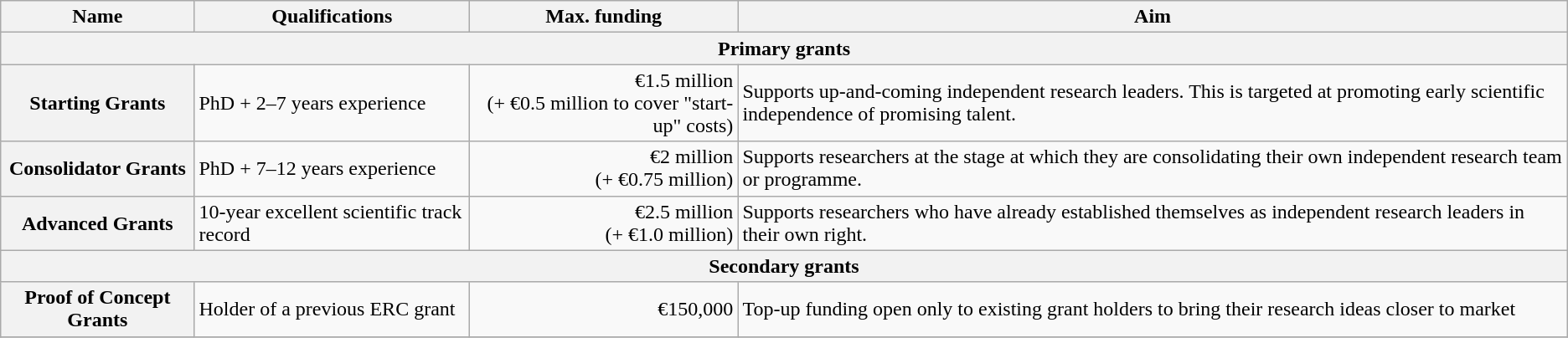<table class="wikitable">
<tr>
<th>Name</th>
<th>Qualifications</th>
<th>Max. funding</th>
<th>Aim</th>
</tr>
<tr>
<th colspan="4">Primary grants</th>
</tr>
<tr>
<th>Starting Grants</th>
<td>PhD + 2–7 years experience</td>
<td style="text-align:right">€1.5 million<br>(+ €0.5 million to cover "start-up" costs)</td>
<td>Supports up-and-coming independent research leaders. This is targeted at promoting early scientific independence of promising talent.</td>
</tr>
<tr>
<th>Consolidator Grants</th>
<td>PhD + 7–12 years experience</td>
<td style="text-align:right">€2 million<br>(+ €0.75 million)</td>
<td>Supports researchers at the stage at which they are consolidating their own independent research team or programme.</td>
</tr>
<tr>
<th>Advanced Grants</th>
<td>10-year excellent scientific track record</td>
<td style="text-align:right">€2.5 million<br>(+ €1.0 million)</td>
<td>Supports researchers who have already established themselves as independent research leaders in their own right.</td>
</tr>
<tr>
<th colspan="4">Secondary grants</th>
</tr>
<tr>
<th>Proof of Concept Grants</th>
<td>Holder of a previous ERC grant</td>
<td style="text-align:right">€150,000</td>
<td>Top-up funding open only to existing grant holders to bring their research ideas closer to market</td>
</tr>
<tr>
</tr>
</table>
